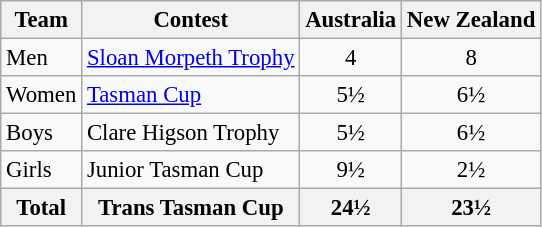<table class="wikitable" style="font-size:95%;">
<tr>
<th>Team</th>
<th>Contest</th>
<th>Australia</th>
<th>New Zealand</th>
</tr>
<tr>
<td>Men</td>
<td><a href='#'>Sloan Morpeth Trophy</a></td>
<td align="center">4</td>
<td align="center">8</td>
</tr>
<tr>
<td>Women</td>
<td><a href='#'>Tasman Cup</a></td>
<td align="center">5½</td>
<td align="center">6½</td>
</tr>
<tr>
<td>Boys</td>
<td>Clare Higson Trophy</td>
<td align="center">5½</td>
<td align="center">6½</td>
</tr>
<tr>
<td>Girls</td>
<td>Junior Tasman Cup</td>
<td align="center">9½</td>
<td align="center">2½</td>
</tr>
<tr>
<th>Total</th>
<th>Trans Tasman Cup</th>
<th align="center">24½</th>
<th align="center">23½</th>
</tr>
</table>
